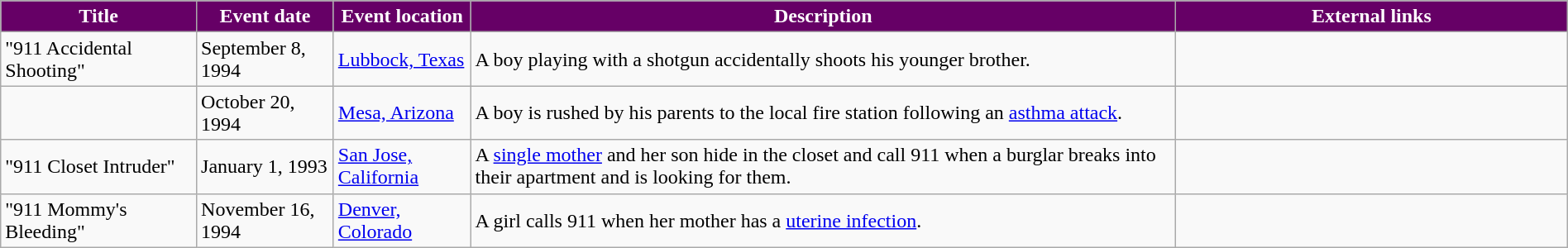<table class="wikitable" style="width: 100%;">
<tr>
<th style="background: #660066; color: #FFFFFF; width: 10%;">Title</th>
<th style="background: #660066; color: #FFFFFF; width: 7%;">Event date</th>
<th style="background: #660066; color: #FFFFFF; width: 7%;">Event location</th>
<th style="background: #660066; color: #FFFFFF; width: 36%;">Description</th>
<th style="background: #660066; color: #FFFFFF; width: 20%;">External links</th>
</tr>
<tr>
<td>"911 Accidental Shooting"</td>
<td>September 8, 1994</td>
<td><a href='#'>Lubbock, Texas</a></td>
<td>A boy playing with a shotgun accidentally shoots his younger brother.</td>
<td></td>
</tr>
<tr>
<td></td>
<td>October 20, 1994</td>
<td><a href='#'>Mesa, Arizona</a></td>
<td>A boy is rushed by his parents to the local fire station following an <a href='#'>asthma attack</a>.</td>
<td></td>
</tr>
<tr>
<td>"911 Closet Intruder"</td>
<td>January 1, 1993</td>
<td><a href='#'>San Jose, California</a></td>
<td>A <a href='#'>single mother</a> and her son hide in the closet and call 911 when a burglar breaks into their apartment and is looking for them.</td>
<td></td>
</tr>
<tr>
<td>"911 Mommy's Bleeding"</td>
<td>November 16, 1994</td>
<td><a href='#'>Denver, Colorado</a></td>
<td>A girl calls 911 when her mother has a <a href='#'>uterine infection</a>.</td>
<td></td>
</tr>
</table>
